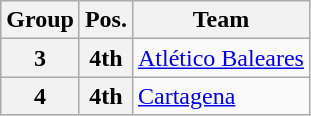<table class="wikitable">
<tr>
<th>Group</th>
<th>Pos.</th>
<th>Team</th>
</tr>
<tr>
<th>3</th>
<th>4th</th>
<td><a href='#'>Atlético Baleares</a></td>
</tr>
<tr>
<th>4</th>
<th>4th</th>
<td><a href='#'>Cartagena</a></td>
</tr>
</table>
